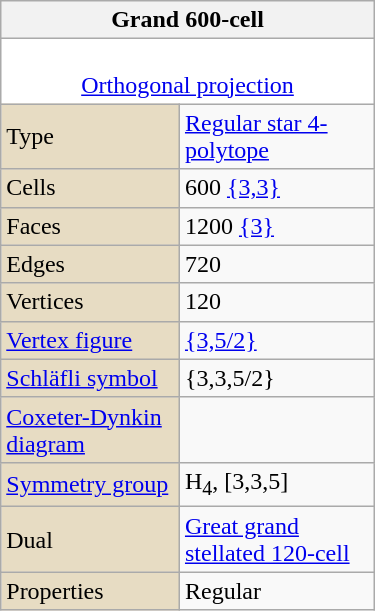<table class="wikitable" align="right" style="margin-left:10px" width="250">
<tr>
<th bgcolor=#e7dcc3 colspan=2>Grand 600-cell</th>
</tr>
<tr>
<td bgcolor=#ffffff align=center colspan=2><br><a href='#'>Orthogonal projection</a></td>
</tr>
<tr>
<td bgcolor=#e7dcc3>Type</td>
<td><a href='#'>Regular star 4-polytope</a></td>
</tr>
<tr>
<td bgcolor=#e7dcc3>Cells</td>
<td>600 <a href='#'>{3,3}</a></td>
</tr>
<tr>
<td bgcolor=#e7dcc3>Faces</td>
<td>1200 <a href='#'>{3}</a></td>
</tr>
<tr>
<td bgcolor=#e7dcc3>Edges</td>
<td>720</td>
</tr>
<tr>
<td bgcolor=#e7dcc3>Vertices</td>
<td>120</td>
</tr>
<tr>
<td bgcolor=#e7dcc3><a href='#'>Vertex figure</a></td>
<td><a href='#'>{3,5/2}</a></td>
</tr>
<tr>
<td bgcolor=#e7dcc3><a href='#'>Schläfli symbol</a></td>
<td>{3,3,5/2}</td>
</tr>
<tr>
<td bgcolor=#e7dcc3><a href='#'>Coxeter-Dynkin diagram</a></td>
<td></td>
</tr>
<tr>
<td bgcolor=#e7dcc3><a href='#'>Symmetry group</a></td>
<td>H<sub>4</sub>, [3,3,5]</td>
</tr>
<tr>
<td bgcolor=#e7dcc3>Dual</td>
<td><a href='#'>Great grand stellated 120-cell</a></td>
</tr>
<tr>
<td bgcolor=#e7dcc3>Properties</td>
<td>Regular</td>
</tr>
</table>
